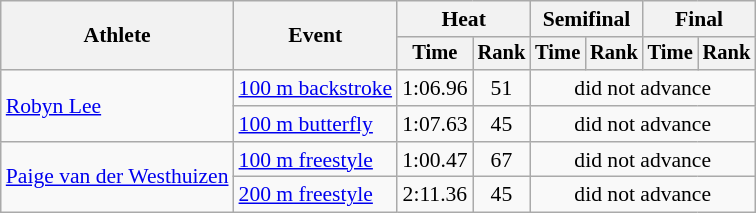<table class="wikitable" style="text-align:center; font-size:90%">
<tr>
<th rowspan="2">Athlete</th>
<th rowspan="2">Event</th>
<th colspan="2">Heat</th>
<th colspan="2">Semifinal</th>
<th colspan="2">Final</th>
</tr>
<tr style="font-size:95%">
<th>Time</th>
<th>Rank</th>
<th>Time</th>
<th>Rank</th>
<th>Time</th>
<th>Rank</th>
</tr>
<tr>
<td align=left rowspan=2><a href='#'>Robyn Lee</a></td>
<td align=left><a href='#'>100 m backstroke</a></td>
<td>1:06.96</td>
<td>51</td>
<td colspan=4>did not advance</td>
</tr>
<tr>
<td align=left><a href='#'>100 m butterfly</a></td>
<td>1:07.63</td>
<td>45</td>
<td colspan=4>did not advance</td>
</tr>
<tr>
<td align=left rowspan=2><a href='#'>Paige van der Westhuizen</a></td>
<td align=left><a href='#'>100 m freestyle</a></td>
<td>1:00.47</td>
<td>67</td>
<td colspan=4>did not advance</td>
</tr>
<tr>
<td align=left><a href='#'>200 m freestyle</a></td>
<td>2:11.36</td>
<td>45</td>
<td colspan=4>did not advance</td>
</tr>
</table>
